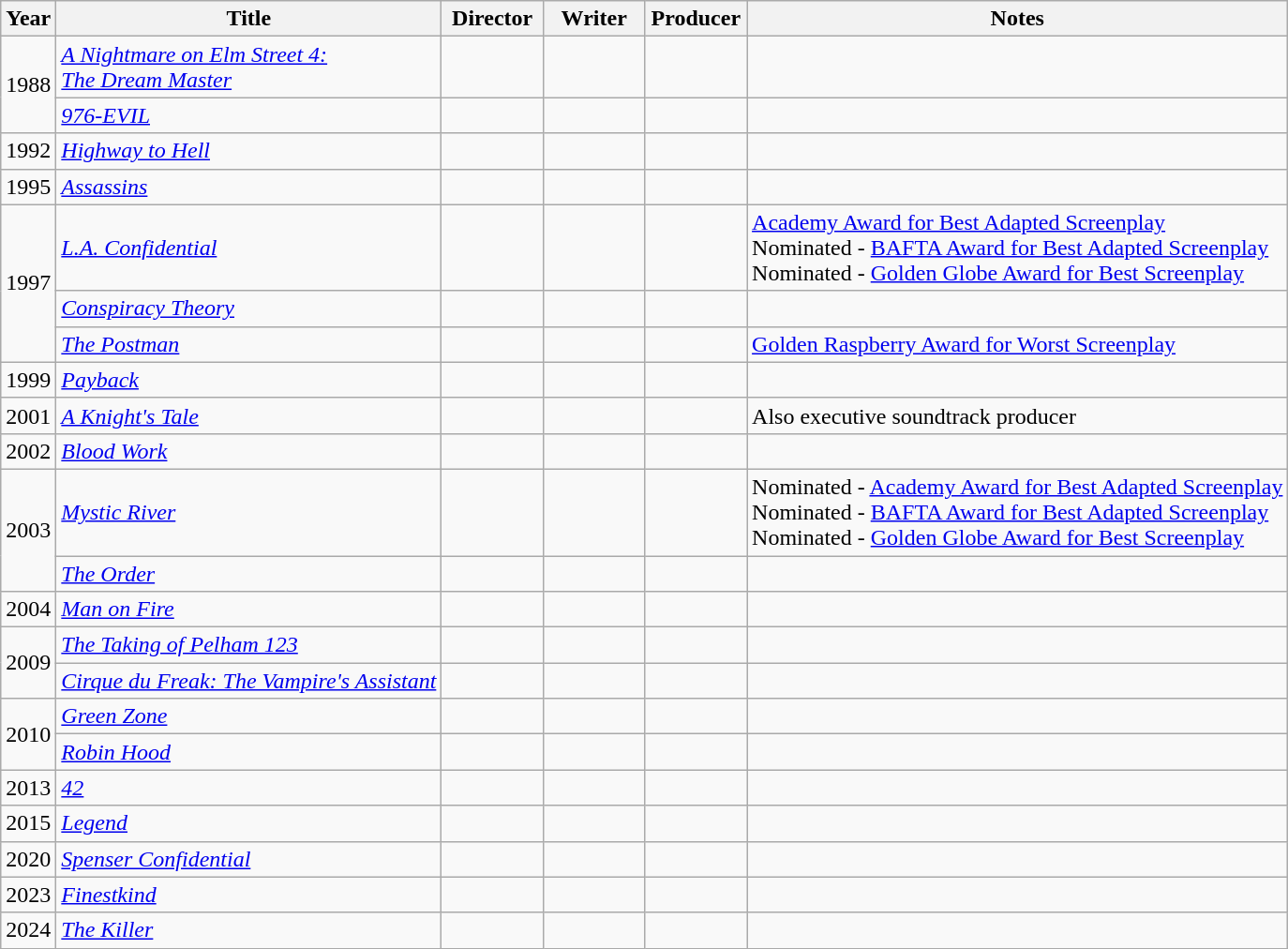<table class="wikitable">
<tr>
<th>Year</th>
<th>Title</th>
<th width=65>Director</th>
<th width=65>Writer</th>
<th width=65>Producer</th>
<th>Notes</th>
</tr>
<tr>
<td rowspan=2>1988</td>
<td><em><a href='#'>A Nightmare on Elm Street 4:<br>The Dream Master</a></em></td>
<td></td>
<td></td>
<td></td>
<td></td>
</tr>
<tr>
<td><em><a href='#'>976-EVIL</a></em></td>
<td></td>
<td></td>
<td></td>
<td></td>
</tr>
<tr>
<td>1992</td>
<td><em><a href='#'>Highway to Hell</a></em></td>
<td></td>
<td></td>
<td></td>
<td></td>
</tr>
<tr>
<td>1995</td>
<td><em><a href='#'>Assassins</a></em></td>
<td></td>
<td></td>
<td></td>
<td></td>
</tr>
<tr>
<td rowspan=3>1997</td>
<td><em><a href='#'>L.A. Confidential</a></em></td>
<td></td>
<td></td>
<td></td>
<td><a href='#'>Academy Award for Best Adapted Screenplay</a><br>Nominated - <a href='#'>BAFTA Award for Best Adapted Screenplay</a><br>Nominated - <a href='#'>Golden Globe Award for Best Screenplay</a></td>
</tr>
<tr>
<td><em><a href='#'>Conspiracy Theory</a></em></td>
<td></td>
<td></td>
<td></td>
<td></td>
</tr>
<tr>
<td><em><a href='#'>The Postman</a></em></td>
<td></td>
<td></td>
<td></td>
<td><a href='#'>Golden Raspberry Award for Worst Screenplay</a></td>
</tr>
<tr>
<td>1999</td>
<td><em><a href='#'>Payback</a></em></td>
<td></td>
<td></td>
<td></td>
<td></td>
</tr>
<tr>
<td>2001</td>
<td><em><a href='#'>A Knight's Tale</a></em></td>
<td></td>
<td></td>
<td></td>
<td>Also executive soundtrack producer</td>
</tr>
<tr>
<td>2002</td>
<td><em><a href='#'>Blood Work</a></em></td>
<td></td>
<td></td>
<td></td>
<td></td>
</tr>
<tr>
<td rowspan=2>2003</td>
<td><em><a href='#'>Mystic River</a></em></td>
<td></td>
<td></td>
<td></td>
<td>Nominated - <a href='#'>Academy Award for Best Adapted Screenplay</a><br>Nominated - <a href='#'>BAFTA Award for Best Adapted Screenplay</a><br>Nominated - <a href='#'>Golden Globe Award for Best Screenplay</a></td>
</tr>
<tr>
<td><em><a href='#'>The Order</a></em></td>
<td></td>
<td></td>
<td></td>
<td></td>
</tr>
<tr>
<td>2004</td>
<td><em><a href='#'>Man on Fire</a></em></td>
<td></td>
<td></td>
<td></td>
<td></td>
</tr>
<tr>
<td rowspan=2>2009</td>
<td><em><a href='#'>The Taking of Pelham 123</a></em></td>
<td></td>
<td></td>
<td></td>
<td></td>
</tr>
<tr>
<td><em><a href='#'>Cirque du Freak: The Vampire's Assistant</a></em></td>
<td></td>
<td></td>
<td></td>
<td></td>
</tr>
<tr>
<td rowspan=2>2010</td>
<td><em><a href='#'>Green Zone</a></em></td>
<td></td>
<td></td>
<td></td>
<td></td>
</tr>
<tr>
<td><em><a href='#'>Robin Hood</a></em></td>
<td></td>
<td></td>
<td></td>
<td></td>
</tr>
<tr>
<td>2013</td>
<td><em><a href='#'>42</a></em></td>
<td></td>
<td></td>
<td></td>
<td></td>
</tr>
<tr>
<td>2015</td>
<td><em><a href='#'>Legend</a></em></td>
<td></td>
<td></td>
<td></td>
<td></td>
</tr>
<tr>
<td>2020</td>
<td><em><a href='#'>Spenser Confidential</a></em></td>
<td></td>
<td></td>
<td></td>
<td></td>
</tr>
<tr>
<td>2023</td>
<td><em><a href='#'>Finestkind</a></em></td>
<td></td>
<td></td>
<td></td>
<td></td>
</tr>
<tr>
<td>2024</td>
<td><em><a href='#'>The Killer</a></em></td>
<td></td>
<td></td>
<td></td>
<td></td>
</tr>
</table>
